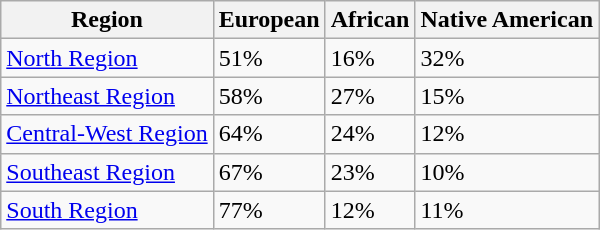<table class="wikitable">
<tr>
<th>Region</th>
<th>European</th>
<th>African</th>
<th>Native American</th>
</tr>
<tr>
<td><a href='#'>North Region</a></td>
<td>51%</td>
<td>16%</td>
<td>32%</td>
</tr>
<tr>
<td><a href='#'>Northeast Region</a></td>
<td>58%</td>
<td>27%</td>
<td>15%</td>
</tr>
<tr>
<td><a href='#'>Central-West Region</a></td>
<td>64%</td>
<td>24%</td>
<td>12%</td>
</tr>
<tr>
<td><a href='#'>Southeast Region</a></td>
<td>67%</td>
<td>23%</td>
<td>10%</td>
</tr>
<tr>
<td><a href='#'>South Region</a></td>
<td>77%</td>
<td>12%</td>
<td>11%</td>
</tr>
</table>
